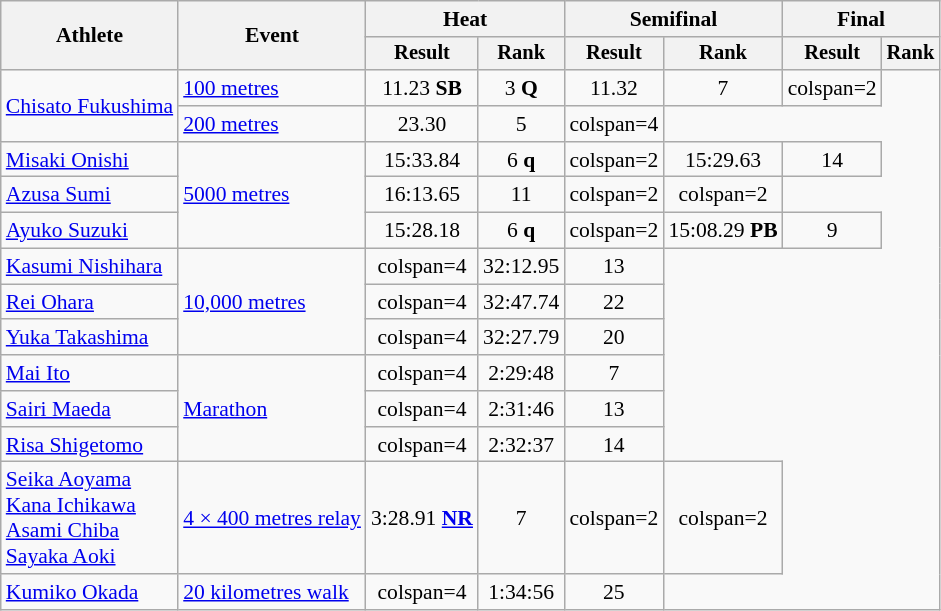<table class="wikitable" style="font-size:90%">
<tr>
<th rowspan="2">Athlete</th>
<th rowspan="2">Event</th>
<th colspan="2">Heat</th>
<th colspan="2">Semifinal</th>
<th colspan="2">Final</th>
</tr>
<tr style="font-size:95%">
<th>Result</th>
<th>Rank</th>
<th>Result</th>
<th>Rank</th>
<th>Result</th>
<th>Rank</th>
</tr>
<tr style=text-align:center>
<td style=text-align:left rowspan=2><a href='#'>Chisato Fukushima</a></td>
<td style=text-align:left><a href='#'>100 metres</a></td>
<td>11.23 <strong>SB</strong></td>
<td>3 <strong>Q</strong></td>
<td>11.32</td>
<td>7</td>
<td>colspan=2 </td>
</tr>
<tr style=text-align:center>
<td style=text-align:left><a href='#'>200 metres</a></td>
<td>23.30</td>
<td>5</td>
<td>colspan=4 </td>
</tr>
<tr style=text-align:center>
<td style=text-align:left><a href='#'>Misaki Onishi</a></td>
<td style=text-align:left rowspan=3><a href='#'>5000 metres</a></td>
<td>15:33.84</td>
<td>6 <strong>q</strong></td>
<td>colspan=2 </td>
<td>15:29.63</td>
<td>14</td>
</tr>
<tr style=text-align:center>
<td style=text-align:left><a href='#'>Azusa Sumi</a></td>
<td>16:13.65</td>
<td>11</td>
<td>colspan=2 </td>
<td>colspan=2 </td>
</tr>
<tr style=text-align:center>
<td style=text-align:left><a href='#'>Ayuko Suzuki</a></td>
<td>15:28.18</td>
<td>6 <strong>q</strong></td>
<td>colspan=2 </td>
<td>15:08.29 <strong>PB</strong></td>
<td>9</td>
</tr>
<tr style=text-align:center>
<td style=text-align:left><a href='#'>Kasumi Nishihara</a></td>
<td style=text-align:left rowspan=3><a href='#'>10,000 metres</a></td>
<td>colspan=4 </td>
<td>32:12.95</td>
<td>13</td>
</tr>
<tr style=text-align:center>
<td style=text-align:left><a href='#'>Rei Ohara</a></td>
<td>colspan=4 </td>
<td>32:47.74</td>
<td>22</td>
</tr>
<tr style=text-align:center>
<td style=text-align:left><a href='#'>Yuka Takashima</a></td>
<td>colspan=4 </td>
<td>32:27.79</td>
<td>20</td>
</tr>
<tr style=text-align:center>
<td style=text-align:left><a href='#'>Mai Ito</a></td>
<td style=text-align:left rowspan=3><a href='#'>Marathon</a></td>
<td>colspan=4 </td>
<td>2:29:48</td>
<td>7</td>
</tr>
<tr style=text-align:center>
<td style=text-align:left><a href='#'>Sairi Maeda</a></td>
<td>colspan=4 </td>
<td>2:31:46</td>
<td>13</td>
</tr>
<tr style=text-align:center>
<td style=text-align:left><a href='#'>Risa Shigetomo</a></td>
<td>colspan=4 </td>
<td>2:32:37</td>
<td>14</td>
</tr>
<tr style=text-align:center>
<td style=text-align:left><a href='#'>Seika Aoyama</a><br><a href='#'>Kana Ichikawa</a><br><a href='#'>Asami Chiba</a><br><a href='#'>Sayaka Aoki</a></td>
<td style=text-align:left><a href='#'>4 × 400 metres relay</a></td>
<td>3:28.91 <strong><a href='#'>NR</a></strong></td>
<td>7</td>
<td>colspan=2 </td>
<td>colspan=2 </td>
</tr>
<tr style=text-align:center>
<td style=text-align:left><a href='#'>Kumiko Okada</a></td>
<td style=text-align:left><a href='#'>20 kilometres walk</a></td>
<td>colspan=4 </td>
<td>1:34:56</td>
<td>25</td>
</tr>
</table>
